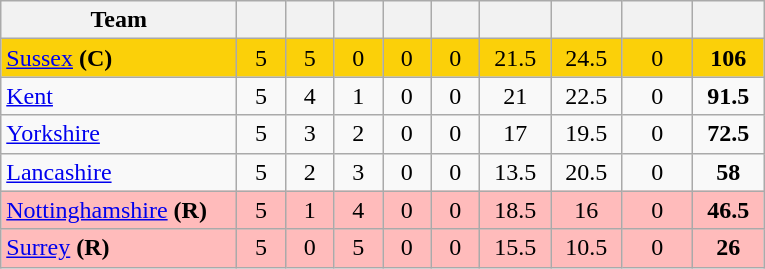<table class="wikitable" style="text-align:center">
<tr>
<th width="150">Team</th>
<th width="25"></th>
<th width="25"></th>
<th width="25"></th>
<th width="25"></th>
<th width="25"></th>
<th width="40"></th>
<th width="40"></th>
<th width="40"></th>
<th width="40"></th>
</tr>
<tr style="background:#fbd009">
<td style="text-align:left"><a href='#'>Sussex</a> <strong>(C)</strong></td>
<td>5</td>
<td>5</td>
<td>0</td>
<td>0</td>
<td>0</td>
<td>21.5</td>
<td>24.5</td>
<td>0</td>
<td><strong>106</strong></td>
</tr>
<tr>
<td style="text-align:left"><a href='#'>Kent</a></td>
<td>5</td>
<td>4</td>
<td>1</td>
<td>0</td>
<td>0</td>
<td>21</td>
<td>22.5</td>
<td>0</td>
<td><strong>91.5</strong></td>
</tr>
<tr>
<td style="text-align:left"><a href='#'>Yorkshire</a></td>
<td>5</td>
<td>3</td>
<td>2</td>
<td>0</td>
<td>0</td>
<td>17</td>
<td>19.5</td>
<td>0</td>
<td><strong>72.5</strong></td>
</tr>
<tr>
<td style="text-align:left"><a href='#'>Lancashire</a></td>
<td>5</td>
<td>2</td>
<td>3</td>
<td>0</td>
<td>0</td>
<td>13.5</td>
<td>20.5</td>
<td>0</td>
<td><strong>58</strong></td>
</tr>
<tr style="background:#FFBBBB">
<td style="text-align:left"><a href='#'>Nottinghamshire</a> <strong>(R)</strong></td>
<td>5</td>
<td>1</td>
<td>4</td>
<td>0</td>
<td>0</td>
<td>18.5</td>
<td>16</td>
<td>0</td>
<td><strong>46.5</strong></td>
</tr>
<tr style="background:#FFBBBB">
<td style="text-align:left"><a href='#'>Surrey</a> <strong>(R)</strong></td>
<td>5</td>
<td>0</td>
<td>5</td>
<td>0</td>
<td>0</td>
<td>15.5</td>
<td>10.5</td>
<td>0</td>
<td><strong>26</strong></td>
</tr>
</table>
